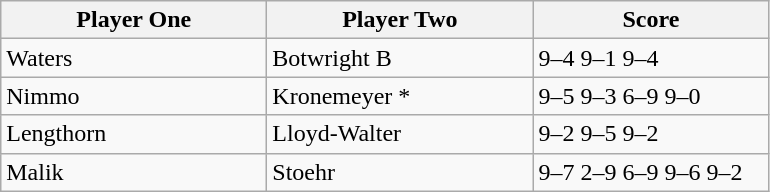<table class="wikitable">
<tr>
<th width=170>Player One</th>
<th width=170>Player Two</th>
<th width=150>Score</th>
</tr>
<tr>
<td> Waters</td>
<td> Botwright B</td>
<td>9–4 9–1 9–4</td>
</tr>
<tr>
<td> Nimmo</td>
<td> Kronemeyer *</td>
<td>9–5 9–3 6–9 9–0</td>
</tr>
<tr>
<td> Lengthorn</td>
<td> Lloyd-Walter</td>
<td>9–2 9–5 9–2</td>
</tr>
<tr>
<td> Malik</td>
<td> Stoehr</td>
<td>9–7 2–9 6–9 9–6 9–2</td>
</tr>
</table>
